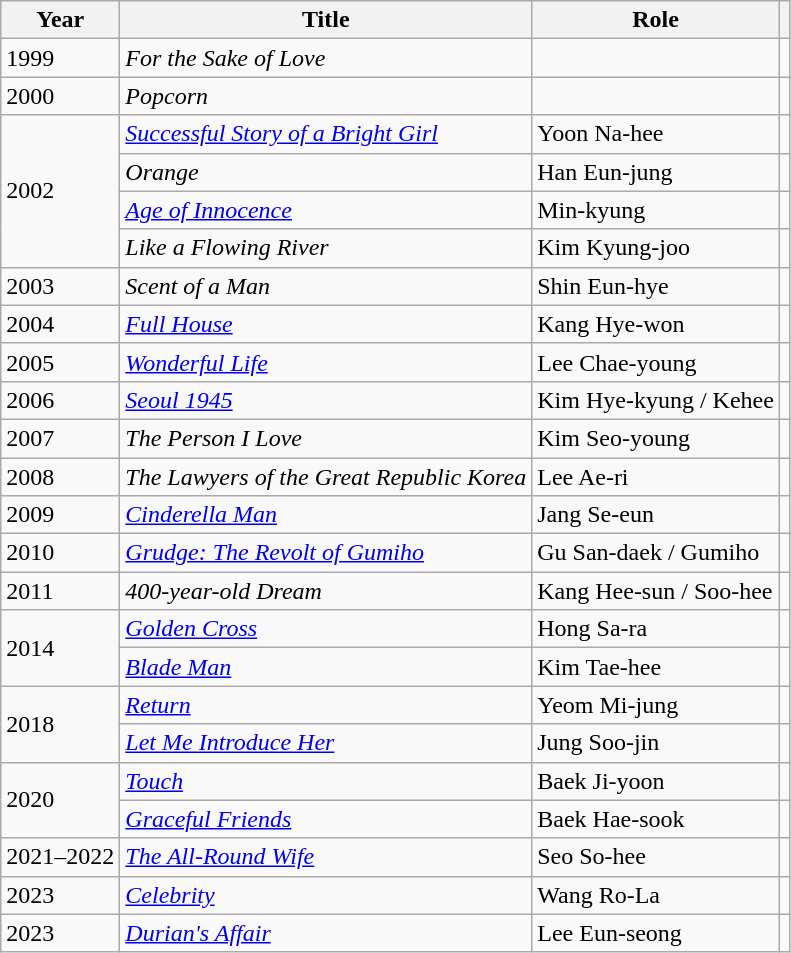<table class="wikitable">
<tr>
<th>Year</th>
<th>Title</th>
<th>Role</th>
<th></th>
</tr>
<tr>
<td>1999</td>
<td><em>For the Sake of Love</em> </td>
<td></td>
<td></td>
</tr>
<tr>
<td>2000</td>
<td><em>Popcorn</em></td>
<td></td>
<td></td>
</tr>
<tr>
<td rowspan=4>2002</td>
<td><em><a href='#'>Successful Story of a Bright Girl</a></em></td>
<td>Yoon Na-hee</td>
<td></td>
</tr>
<tr>
<td><em>Orange</em></td>
<td>Han Eun-jung</td>
<td></td>
</tr>
<tr>
<td><em><a href='#'>Age of Innocence</a></em></td>
<td>Min-kyung</td>
<td></td>
</tr>
<tr>
<td><em>Like a Flowing River</em></td>
<td>Kim Kyung-joo</td>
<td></td>
</tr>
<tr>
<td>2003</td>
<td><em>Scent of a Man</em></td>
<td>Shin Eun-hye</td>
<td></td>
</tr>
<tr>
<td>2004</td>
<td><em><a href='#'>Full House</a></em></td>
<td>Kang Hye-won</td>
<td></td>
</tr>
<tr>
<td>2005</td>
<td><em><a href='#'>Wonderful Life</a></em></td>
<td>Lee Chae-young</td>
<td></td>
</tr>
<tr>
<td>2006</td>
<td><em><a href='#'>Seoul 1945</a></em></td>
<td>Kim Hye-kyung / Kehee</td>
<td></td>
</tr>
<tr>
<td>2007</td>
<td><em>The Person I Love</em></td>
<td>Kim Seo-young</td>
<td></td>
</tr>
<tr>
<td>2008</td>
<td><em>The Lawyers of the Great Republic Korea</em></td>
<td>Lee Ae-ri</td>
<td></td>
</tr>
<tr>
<td>2009</td>
<td><em><a href='#'>Cinderella Man</a></em></td>
<td>Jang Se-eun</td>
<td></td>
</tr>
<tr>
<td>2010</td>
<td><em><a href='#'>Grudge: The Revolt of Gumiho</a></em></td>
<td>Gu San-daek / Gumiho</td>
<td></td>
</tr>
<tr>
<td>2011</td>
<td><em>400-year-old Dream</em></td>
<td>Kang Hee-sun / Soo-hee</td>
<td></td>
</tr>
<tr>
<td rowspan=2>2014</td>
<td><em><a href='#'>Golden Cross</a></em></td>
<td>Hong Sa-ra</td>
<td></td>
</tr>
<tr>
<td><em><a href='#'>Blade Man</a></em></td>
<td>Kim Tae-hee</td>
<td></td>
</tr>
<tr>
<td rowspan=2>2018</td>
<td><em><a href='#'>Return</a></em></td>
<td>Yeom Mi-jung</td>
<td></td>
</tr>
<tr>
<td><em><a href='#'>Let Me Introduce Her</a></em></td>
<td>Jung Soo-jin</td>
<td></td>
</tr>
<tr>
<td rowspan="2">2020</td>
<td><em><a href='#'>Touch</a></em></td>
<td>Baek Ji-yoon</td>
<td></td>
</tr>
<tr>
<td><em><a href='#'>Graceful Friends</a></em></td>
<td>Baek Hae-sook</td>
<td></td>
</tr>
<tr>
<td>2021–2022</td>
<td><em><a href='#'>The All-Round Wife</a></em></td>
<td>Seo So-hee</td>
<td></td>
</tr>
<tr>
<td>2023</td>
<td><em><a href='#'>Celebrity</a></em></td>
<td>Wang Ro-La</td>
<td></td>
</tr>
<tr>
<td>2023</td>
<td><em><a href='#'>Durian's Affair</a></em></td>
<td>Lee Eun-seong</td>
<td></td>
</tr>
</table>
